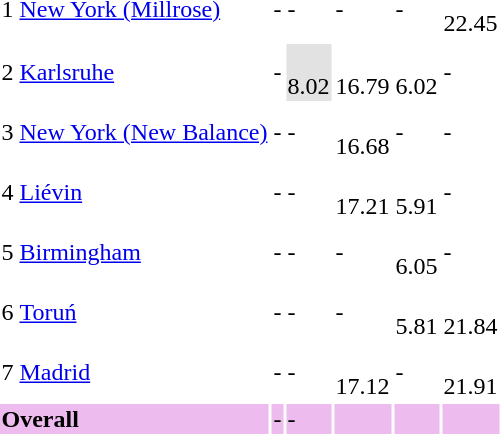<table>
<tr>
<td>1</td>
<td align=left><a href='#'>New York (Millrose)</a></td>
<td> -</td>
<td> -</td>
<td> -</td>
<td> -</td>
<td> <br>22.45</td>
</tr>
<tr>
</tr>
<tr>
<td>2</td>
<td align=left><a href='#'>Karlsruhe</a></td>
<td> -</td>
<td bgcolor=#e2e2e2> <br>8.02</td>
<td> <br>16.79</td>
<td> <br>6.02</td>
<td> -</td>
</tr>
<tr>
<td>3</td>
<td align=left><a href='#'>New York (New Balance)</a></td>
<td> -</td>
<td> -</td>
<td> <br>16.68</td>
<td> -</td>
<td> -</td>
</tr>
<tr>
<td>4</td>
<td align=left><a href='#'>Liévin</a></td>
<td> -</td>
<td> -</td>
<td> <br>17.21</td>
<td> <br>5.91</td>
<td> -</td>
</tr>
<tr>
<td>5</td>
<td align=left><a href='#'>Birmingham</a></td>
<td> -</td>
<td> -</td>
<td> -</td>
<td> <br>6.05</td>
<td> -</td>
</tr>
<tr>
<td>6</td>
<td align=left><a href='#'>Toruń</a></td>
<td> -</td>
<td> -</td>
<td> -</td>
<td> <br>5.81</td>
<td> <br>21.84</td>
</tr>
<tr>
<td>7</td>
<td align=left><a href='#'>Madrid</a></td>
<td> -</td>
<td> -</td>
<td> <br>17.12</td>
<td> -</td>
<td> <br>21.91</td>
</tr>
<tr bgcolor=#eebbee>
<td colspan="2"><strong>Overall</strong></td>
<td> -</td>
<td> -</td>
<td> </td>
<td> </td>
<td> </td>
</tr>
</table>
